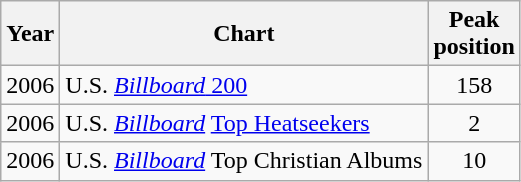<table class="wikitable sortable">
<tr>
<th align="left">Year</th>
<th align="left">Chart</th>
<th align="center">Peak<br>position</th>
</tr>
<tr>
<td align="left">2006</td>
<td align="left">U.S. <a href='#'><em>Billboard</em> 200</a></td>
<td align="center">158</td>
</tr>
<tr>
<td align="left">2006</td>
<td align="left">U.S. <a href='#'><em>Billboard</em></a> <a href='#'>Top Heatseekers</a></td>
<td align="center">2</td>
</tr>
<tr>
<td align="left">2006</td>
<td align="left">U.S. <a href='#'><em>Billboard</em></a> Top Christian Albums</td>
<td align="center">10</td>
</tr>
</table>
